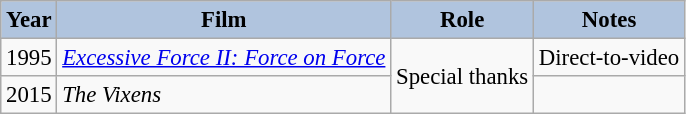<table class="wikitable" style="font-size:95%;">
<tr>
<th style="background:#B0C4DE;">Year</th>
<th style="background:#B0C4DE;">Film</th>
<th style="background:#B0C4DE;">Role</th>
<th style="background:#B0C4DE;">Notes</th>
</tr>
<tr>
<td>1995</td>
<td><em><a href='#'>Excessive Force II: Force on Force</a></em></td>
<td rowspan=2>Special thanks</td>
<td>Direct-to-video</td>
</tr>
<tr>
<td>2015</td>
<td><em>The Vixens</em></td>
<td></td>
</tr>
</table>
